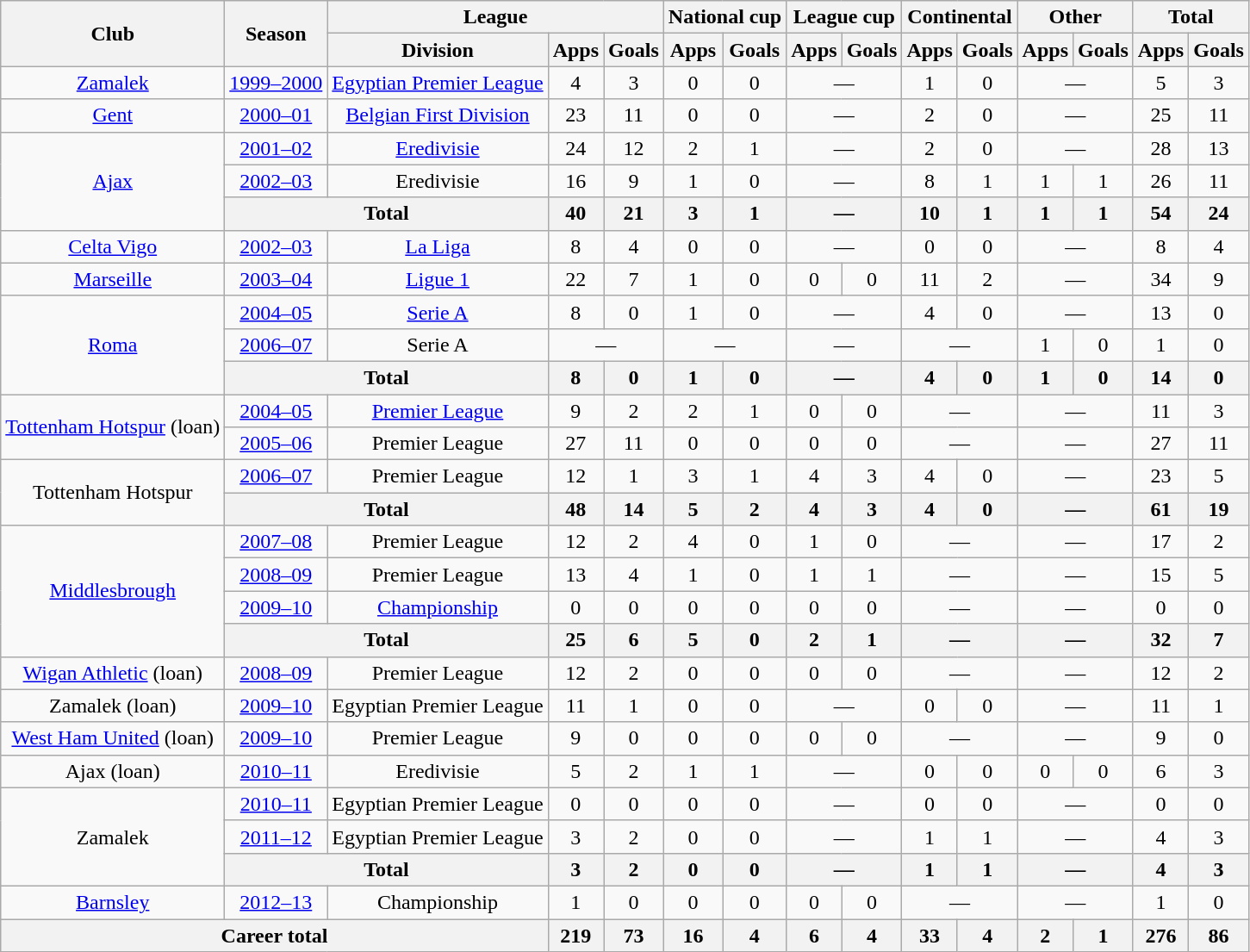<table class="wikitable" style="text-align: center">
<tr>
<th rowspan="2">Club</th>
<th rowspan="2">Season</th>
<th colspan="3">League</th>
<th colspan="2">National cup</th>
<th colspan="2">League cup</th>
<th colspan="2">Continental</th>
<th colspan="2">Other</th>
<th colspan="2">Total</th>
</tr>
<tr>
<th>Division</th>
<th>Apps</th>
<th>Goals</th>
<th>Apps</th>
<th>Goals</th>
<th>Apps</th>
<th>Goals</th>
<th>Apps</th>
<th>Goals</th>
<th>Apps</th>
<th>Goals</th>
<th>Apps</th>
<th>Goals</th>
</tr>
<tr>
<td><a href='#'>Zamalek</a></td>
<td><a href='#'>1999–2000</a></td>
<td><a href='#'>Egyptian Premier League</a></td>
<td>4</td>
<td>3</td>
<td>0</td>
<td>0</td>
<td colspan="2">—</td>
<td>1</td>
<td>0</td>
<td colspan="2">—</td>
<td>5</td>
<td>3</td>
</tr>
<tr>
<td><a href='#'>Gent</a></td>
<td><a href='#'>2000–01</a></td>
<td><a href='#'>Belgian First Division</a></td>
<td>23</td>
<td>11</td>
<td>0</td>
<td>0</td>
<td colspan="2">—</td>
<td>2</td>
<td>0</td>
<td colspan="2">—</td>
<td>25</td>
<td>11</td>
</tr>
<tr>
<td rowspan="3"><a href='#'>Ajax</a></td>
<td><a href='#'>2001–02</a></td>
<td><a href='#'>Eredivisie</a></td>
<td>24</td>
<td>12</td>
<td>2</td>
<td>1</td>
<td colspan="2">—</td>
<td>2</td>
<td>0</td>
<td colspan="2">—</td>
<td>28</td>
<td>13</td>
</tr>
<tr>
<td><a href='#'>2002–03</a></td>
<td>Eredivisie</td>
<td>16</td>
<td>9</td>
<td>1</td>
<td>0</td>
<td colspan="2">—</td>
<td>8</td>
<td>1</td>
<td>1</td>
<td>1</td>
<td>26</td>
<td>11</td>
</tr>
<tr>
<th colspan="2">Total</th>
<th>40</th>
<th>21</th>
<th>3</th>
<th>1</th>
<th colspan="2">—</th>
<th>10</th>
<th>1</th>
<th>1</th>
<th>1</th>
<th>54</th>
<th>24</th>
</tr>
<tr>
<td><a href='#'>Celta Vigo</a></td>
<td><a href='#'>2002–03</a></td>
<td><a href='#'>La Liga</a></td>
<td>8</td>
<td>4</td>
<td>0</td>
<td>0</td>
<td colspan="2">—</td>
<td>0</td>
<td>0</td>
<td colspan="2">—</td>
<td>8</td>
<td>4</td>
</tr>
<tr>
<td><a href='#'>Marseille</a></td>
<td><a href='#'>2003–04</a></td>
<td><a href='#'>Ligue 1</a></td>
<td>22</td>
<td>7</td>
<td>1</td>
<td>0</td>
<td>0</td>
<td>0</td>
<td>11</td>
<td>2</td>
<td colspan="2">—</td>
<td>34</td>
<td>9</td>
</tr>
<tr>
<td rowspan="3"><a href='#'>Roma</a></td>
<td><a href='#'>2004–05</a></td>
<td><a href='#'>Serie A</a></td>
<td>8</td>
<td>0</td>
<td>1</td>
<td>0</td>
<td colspan="2">—</td>
<td>4</td>
<td>0</td>
<td colspan="2">—</td>
<td>13</td>
<td>0</td>
</tr>
<tr>
<td><a href='#'>2006–07</a></td>
<td>Serie A</td>
<td colspan="2">—</td>
<td colspan="2">—</td>
<td colspan="2">—</td>
<td colspan="2">—</td>
<td>1</td>
<td>0</td>
<td>1</td>
<td>0</td>
</tr>
<tr>
<th colspan="2">Total</th>
<th>8</th>
<th>0</th>
<th>1</th>
<th>0</th>
<th colspan="2">—</th>
<th>4</th>
<th>0</th>
<th>1</th>
<th>0</th>
<th>14</th>
<th>0</th>
</tr>
<tr>
<td rowspan="2"><a href='#'>Tottenham Hotspur</a> (loan)</td>
<td><a href='#'>2004–05</a></td>
<td><a href='#'>Premier League</a></td>
<td>9</td>
<td>2</td>
<td>2</td>
<td>1</td>
<td>0</td>
<td>0</td>
<td colspan="2">—</td>
<td colspan="2">—</td>
<td>11</td>
<td>3</td>
</tr>
<tr>
<td><a href='#'>2005–06</a></td>
<td>Premier League</td>
<td>27</td>
<td>11</td>
<td>0</td>
<td>0</td>
<td>0</td>
<td>0</td>
<td colspan="2">—</td>
<td colspan="2">—</td>
<td>27</td>
<td>11</td>
</tr>
<tr>
<td rowspan="2">Tottenham Hotspur</td>
<td><a href='#'>2006–07</a></td>
<td>Premier League</td>
<td>12</td>
<td>1</td>
<td>3</td>
<td>1</td>
<td>4</td>
<td>3</td>
<td>4</td>
<td>0</td>
<td colspan="2">—</td>
<td>23</td>
<td>5</td>
</tr>
<tr>
<th colspan="2">Total</th>
<th>48</th>
<th>14</th>
<th>5</th>
<th>2</th>
<th>4</th>
<th>3</th>
<th>4</th>
<th>0</th>
<th colspan="2">—</th>
<th>61</th>
<th>19</th>
</tr>
<tr>
<td rowspan="4"><a href='#'>Middlesbrough</a></td>
<td><a href='#'>2007–08</a></td>
<td>Premier League</td>
<td>12</td>
<td>2</td>
<td>4</td>
<td>0</td>
<td>1</td>
<td>0</td>
<td colspan="2">—</td>
<td colspan="2">—</td>
<td>17</td>
<td>2</td>
</tr>
<tr>
<td><a href='#'>2008–09</a></td>
<td>Premier League</td>
<td>13</td>
<td>4</td>
<td>1</td>
<td>0</td>
<td>1</td>
<td>1</td>
<td colspan="2">—</td>
<td colspan="2">—</td>
<td>15</td>
<td>5</td>
</tr>
<tr>
<td><a href='#'>2009–10</a></td>
<td><a href='#'>Championship</a></td>
<td>0</td>
<td>0</td>
<td>0</td>
<td>0</td>
<td>0</td>
<td>0</td>
<td colspan="2">—</td>
<td colspan="2">—</td>
<td>0</td>
<td>0</td>
</tr>
<tr>
<th colspan="2">Total</th>
<th>25</th>
<th>6</th>
<th>5</th>
<th>0</th>
<th>2</th>
<th>1</th>
<th colspan="2">—</th>
<th colspan="2">—</th>
<th>32</th>
<th>7</th>
</tr>
<tr>
<td><a href='#'>Wigan Athletic</a> (loan)</td>
<td><a href='#'>2008–09</a></td>
<td>Premier League</td>
<td>12</td>
<td>2</td>
<td>0</td>
<td>0</td>
<td>0</td>
<td>0</td>
<td colspan="2">—</td>
<td colspan="2">—</td>
<td>12</td>
<td>2</td>
</tr>
<tr>
<td>Zamalek (loan)</td>
<td><a href='#'>2009–10</a></td>
<td>Egyptian Premier League</td>
<td>11</td>
<td>1</td>
<td>0</td>
<td>0</td>
<td colspan="2">—</td>
<td>0</td>
<td>0</td>
<td colspan="2">—</td>
<td>11</td>
<td>1</td>
</tr>
<tr>
<td><a href='#'>West Ham United</a> (loan)</td>
<td><a href='#'>2009–10</a></td>
<td>Premier League</td>
<td>9</td>
<td>0</td>
<td>0</td>
<td>0</td>
<td>0</td>
<td>0</td>
<td colspan="2">—</td>
<td colspan="2">—</td>
<td>9</td>
<td>0</td>
</tr>
<tr>
<td>Ajax (loan)</td>
<td><a href='#'>2010–11</a></td>
<td>Eredivisie</td>
<td>5</td>
<td>2</td>
<td>1</td>
<td>1</td>
<td colspan="2">—</td>
<td>0</td>
<td>0</td>
<td>0</td>
<td>0</td>
<td>6</td>
<td>3</td>
</tr>
<tr>
<td rowspan="3">Zamalek</td>
<td><a href='#'>2010–11</a></td>
<td>Egyptian Premier League</td>
<td>0</td>
<td>0</td>
<td>0</td>
<td>0</td>
<td colspan="2">—</td>
<td>0</td>
<td>0</td>
<td colspan="2">—</td>
<td>0</td>
<td>0</td>
</tr>
<tr>
<td><a href='#'>2011–12</a></td>
<td>Egyptian Premier League</td>
<td>3</td>
<td>2</td>
<td>0</td>
<td>0</td>
<td colspan="2">—</td>
<td>1</td>
<td>1</td>
<td colspan="2">—</td>
<td>4</td>
<td>3</td>
</tr>
<tr>
<th colspan="2">Total</th>
<th>3</th>
<th>2</th>
<th>0</th>
<th>0</th>
<th colspan="2">—</th>
<th>1</th>
<th>1</th>
<th colspan="2">—</th>
<th>4</th>
<th>3</th>
</tr>
<tr>
<td><a href='#'>Barnsley</a></td>
<td><a href='#'>2012–13</a></td>
<td>Championship</td>
<td>1</td>
<td>0</td>
<td>0</td>
<td>0</td>
<td>0</td>
<td>0</td>
<td colspan="2">—</td>
<td colspan="2">—</td>
<td>1</td>
<td>0</td>
</tr>
<tr>
<th colspan="3">Career total</th>
<th>219</th>
<th>73</th>
<th>16</th>
<th>4</th>
<th>6</th>
<th>4</th>
<th>33</th>
<th>4</th>
<th>2</th>
<th>1</th>
<th>276</th>
<th>86</th>
</tr>
</table>
